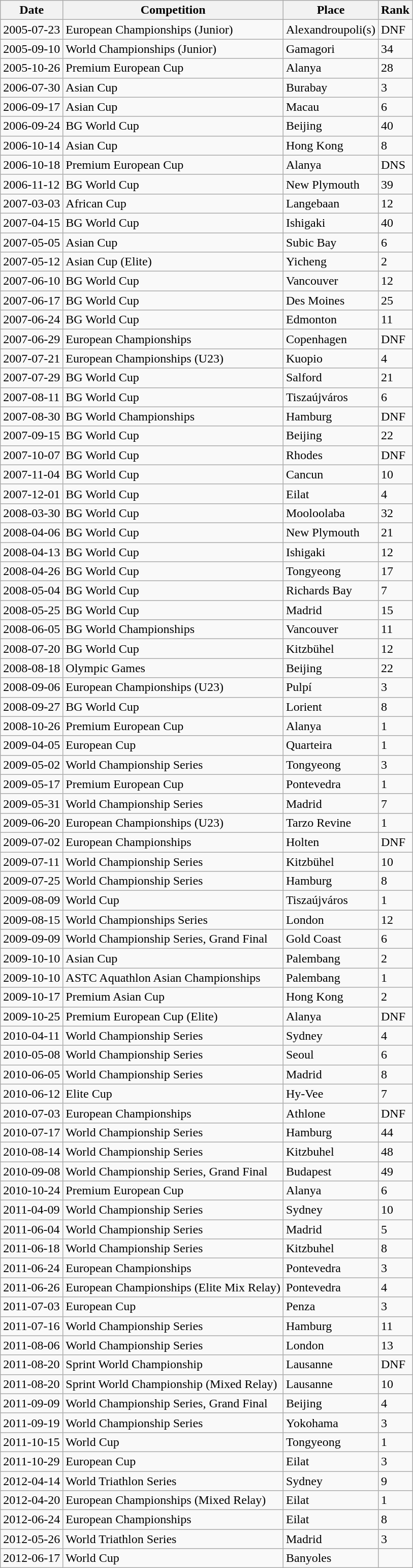<table class="wikitable sortable">
<tr>
<th>Date</th>
<th>Competition</th>
<th>Place</th>
<th>Rank</th>
</tr>
<tr>
<td>2005-07-23</td>
<td>European Championships (Junior)</td>
<td>Alexandroupoli(s)</td>
<td>DNF</td>
</tr>
<tr>
<td>2005-09-10</td>
<td>World Championships (Junior)</td>
<td>Gamagori</td>
<td>34</td>
</tr>
<tr>
<td>2005-10-26</td>
<td>Premium European Cup</td>
<td>Alanya</td>
<td>28</td>
</tr>
<tr>
<td>2006-07-30</td>
<td>Asian Cup</td>
<td>Burabay</td>
<td>3</td>
</tr>
<tr>
<td>2006-09-17</td>
<td>Asian Cup</td>
<td>Macau</td>
<td>6</td>
</tr>
<tr>
<td>2006-09-24</td>
<td>BG World Cup</td>
<td>Beijing</td>
<td>40</td>
</tr>
<tr>
<td>2006-10-14</td>
<td>Asian Cup</td>
<td>Hong Kong</td>
<td>8</td>
</tr>
<tr>
<td>2006-10-18</td>
<td>Premium European Cup</td>
<td>Alanya</td>
<td>DNS</td>
</tr>
<tr>
<td>2006-11-12</td>
<td>BG World Cup</td>
<td>New Plymouth</td>
<td>39</td>
</tr>
<tr>
<td>2007-03-03</td>
<td>African Cup</td>
<td>Langebaan</td>
<td>12</td>
</tr>
<tr>
<td>2007-04-15</td>
<td>BG World Cup</td>
<td>Ishigaki</td>
<td>40</td>
</tr>
<tr>
<td>2007-05-05</td>
<td>Asian Cup</td>
<td>Subic Bay</td>
<td>6</td>
</tr>
<tr>
<td>2007-05-12</td>
<td>Asian Cup (Elite)</td>
<td>Yicheng</td>
<td>2</td>
</tr>
<tr>
<td>2007-06-10</td>
<td>BG World Cup</td>
<td>Vancouver</td>
<td>12</td>
</tr>
<tr>
<td>2007-06-17</td>
<td>BG World Cup</td>
<td>Des Moines</td>
<td>25</td>
</tr>
<tr>
<td>2007-06-24</td>
<td>BG World Cup</td>
<td>Edmonton</td>
<td>11</td>
</tr>
<tr>
<td>2007-06-29</td>
<td>European Championships</td>
<td>Copenhagen</td>
<td>DNF</td>
</tr>
<tr>
<td>2007-07-21</td>
<td>European Championships (U23)</td>
<td>Kuopio</td>
<td>4</td>
</tr>
<tr>
<td>2007-07-29</td>
<td>BG World Cup</td>
<td>Salford</td>
<td>21</td>
</tr>
<tr>
<td>2007-08-11</td>
<td>BG World Cup</td>
<td>Tiszaújváros</td>
<td>6</td>
</tr>
<tr>
<td>2007-08-30</td>
<td>BG World Championships</td>
<td>Hamburg</td>
<td>DNF</td>
</tr>
<tr>
<td>2007-09-15</td>
<td>BG World Cup</td>
<td>Beijing</td>
<td>22</td>
</tr>
<tr>
<td>2007-10-07</td>
<td>BG World Cup</td>
<td>Rhodes</td>
<td>DNF</td>
</tr>
<tr>
<td>2007-11-04</td>
<td>BG World Cup</td>
<td>Cancun</td>
<td>10</td>
</tr>
<tr>
<td>2007-12-01</td>
<td>BG World Cup</td>
<td>Eilat</td>
<td>4</td>
</tr>
<tr>
<td>2008-03-30</td>
<td>BG World Cup</td>
<td>Mooloolaba</td>
<td>32</td>
</tr>
<tr>
<td>2008-04-06</td>
<td>BG World Cup</td>
<td>New Plymouth</td>
<td>21</td>
</tr>
<tr>
<td>2008-04-13</td>
<td>BG World Cup</td>
<td>Ishigaki</td>
<td>12</td>
</tr>
<tr>
<td>2008-04-26</td>
<td>BG World Cup</td>
<td>Tongyeong</td>
<td>17</td>
</tr>
<tr>
<td>2008-05-04</td>
<td>BG World Cup</td>
<td>Richards Bay</td>
<td>7</td>
</tr>
<tr>
<td>2008-05-25</td>
<td>BG World Cup</td>
<td>Madrid</td>
<td>15</td>
</tr>
<tr>
<td>2008-06-05</td>
<td>BG World Championships</td>
<td>Vancouver</td>
<td>11</td>
</tr>
<tr>
<td>2008-07-20</td>
<td>BG World Cup</td>
<td>Kitzbühel</td>
<td>12</td>
</tr>
<tr>
<td>2008-08-18</td>
<td>Olympic Games</td>
<td>Beijing</td>
<td>22</td>
</tr>
<tr>
<td>2008-09-06</td>
<td>European Championships (U23)</td>
<td>Pulpí</td>
<td>3</td>
</tr>
<tr>
<td>2008-09-27</td>
<td>BG World Cup</td>
<td>Lorient</td>
<td>8</td>
</tr>
<tr>
<td>2008-10-26</td>
<td>Premium European Cup</td>
<td>Alanya</td>
<td>1</td>
</tr>
<tr>
<td>2009-04-05</td>
<td>European Cup</td>
<td>Quarteira</td>
<td>1</td>
</tr>
<tr>
<td>2009-05-02</td>
<td>World Championship Series</td>
<td>Tongyeong</td>
<td>3</td>
</tr>
<tr>
<td>2009-05-17</td>
<td>Premium European Cup</td>
<td>Pontevedra</td>
<td>1</td>
</tr>
<tr>
<td>2009-05-31</td>
<td>World Championship Series</td>
<td>Madrid</td>
<td>7</td>
</tr>
<tr>
<td>2009-06-20</td>
<td>European Championships (U23)</td>
<td>Tarzo Revine</td>
<td>1</td>
</tr>
<tr>
<td>2009-07-02</td>
<td>European Championships</td>
<td>Holten</td>
<td>DNF</td>
</tr>
<tr>
<td>2009-07-11</td>
<td>World Championship Series</td>
<td>Kitzbühel</td>
<td>10</td>
</tr>
<tr>
<td>2009-07-25</td>
<td>World Championship Series</td>
<td>Hamburg</td>
<td>8</td>
</tr>
<tr>
<td>2009-08-09</td>
<td>World Cup</td>
<td>Tiszaújváros</td>
<td>1</td>
</tr>
<tr>
<td>2009-08-15</td>
<td>World Championships Series</td>
<td>London</td>
<td>12</td>
</tr>
<tr>
<td>2009-09-09</td>
<td>World Championship Series, Grand Final</td>
<td>Gold Coast</td>
<td>6</td>
</tr>
<tr>
<td>2009-10-10</td>
<td>Asian Cup</td>
<td>Palembang</td>
<td>2</td>
</tr>
<tr>
<td>2009-10-10</td>
<td>ASTC Aquathlon Asian Championships</td>
<td>Palembang</td>
<td>1</td>
</tr>
<tr>
<td>2009-10-17</td>
<td>Premium Asian Cup</td>
<td>Hong Kong</td>
<td>2</td>
</tr>
<tr>
<td>2009-10-25</td>
<td>Premium European Cup (Elite)</td>
<td>Alanya</td>
<td>DNF</td>
</tr>
<tr>
<td>2010-04-11</td>
<td>World Championship Series</td>
<td>Sydney</td>
<td>4</td>
</tr>
<tr>
<td>2010-05-08</td>
<td>World Championship Series</td>
<td>Seoul</td>
<td>6</td>
</tr>
<tr>
<td>2010-06-05</td>
<td>World Championship Series</td>
<td>Madrid</td>
<td>8</td>
</tr>
<tr>
<td>2010-06-12</td>
<td>Elite Cup</td>
<td>Hy-Vee</td>
<td>7</td>
</tr>
<tr>
<td>2010-07-03</td>
<td>European Championships</td>
<td>Athlone</td>
<td>DNF</td>
</tr>
<tr>
<td>2010-07-17</td>
<td>World Championship Series</td>
<td>Hamburg</td>
<td>44</td>
</tr>
<tr>
<td>2010-08-14</td>
<td>World Championship Series</td>
<td>Kitzbuhel</td>
<td>48</td>
</tr>
<tr>
<td>2010-09-08</td>
<td>World Championship Series, Grand Final</td>
<td>Budapest</td>
<td>49</td>
</tr>
<tr>
<td>2010-10-24</td>
<td>Premium European Cup</td>
<td>Alanya</td>
<td>6</td>
</tr>
<tr>
<td>2011-04-09</td>
<td>World Championship Series</td>
<td>Sydney</td>
<td>10</td>
</tr>
<tr>
<td>2011-06-04</td>
<td>World Championship Series</td>
<td>Madrid</td>
<td>5</td>
</tr>
<tr>
<td>2011-06-18</td>
<td>World Championship Series</td>
<td>Kitzbuhel</td>
<td>8</td>
</tr>
<tr>
<td>2011-06-24</td>
<td>European Championships</td>
<td>Pontevedra</td>
<td>3</td>
</tr>
<tr>
<td>2011-06-26</td>
<td>European Championships (Elite Mix Relay)</td>
<td>Pontevedra</td>
<td>4</td>
</tr>
<tr>
<td>2011-07-03</td>
<td>European Cup</td>
<td>Penza</td>
<td>3</td>
</tr>
<tr>
<td>2011-07-16</td>
<td>World Championship Series</td>
<td>Hamburg</td>
<td>11</td>
</tr>
<tr>
<td>2011-08-06</td>
<td>World Championship Series</td>
<td>London</td>
<td>13</td>
</tr>
<tr>
<td>2011-08-20</td>
<td>Sprint World Championship</td>
<td>Lausanne</td>
<td>DNF</td>
</tr>
<tr>
<td>2011-08-20</td>
<td>Sprint World Championship (Mixed Relay)</td>
<td>Lausanne</td>
<td>10</td>
</tr>
<tr>
<td>2011-09-09</td>
<td>World Championship Series, Grand Final</td>
<td>Beijing</td>
<td>4</td>
</tr>
<tr>
<td>2011-09-19</td>
<td>World Championship Series</td>
<td>Yokohama</td>
<td>3</td>
</tr>
<tr>
<td>2011-10-15</td>
<td>World Cup</td>
<td>Tongyeong</td>
<td>1</td>
</tr>
<tr>
<td>2011-10-29</td>
<td>European Cup</td>
<td>Eilat</td>
<td>3</td>
</tr>
<tr>
<td>2012-04-14</td>
<td>World Triathlon Series</td>
<td>Sydney</td>
<td>9</td>
</tr>
<tr>
<td>2012-04-20</td>
<td>European Championships (Mixed Relay)</td>
<td>Eilat</td>
<td>1</td>
</tr>
<tr>
<td>2012-06-24</td>
<td>European Championships</td>
<td>Eilat</td>
<td>8</td>
</tr>
<tr>
<td>2012-05-26</td>
<td>World Triathlon Series</td>
<td>Madrid</td>
<td>3</td>
</tr>
<tr>
<td>2012-06-17</td>
<td>World Cup</td>
<td>Banyoles</td>
<td></td>
</tr>
</table>
